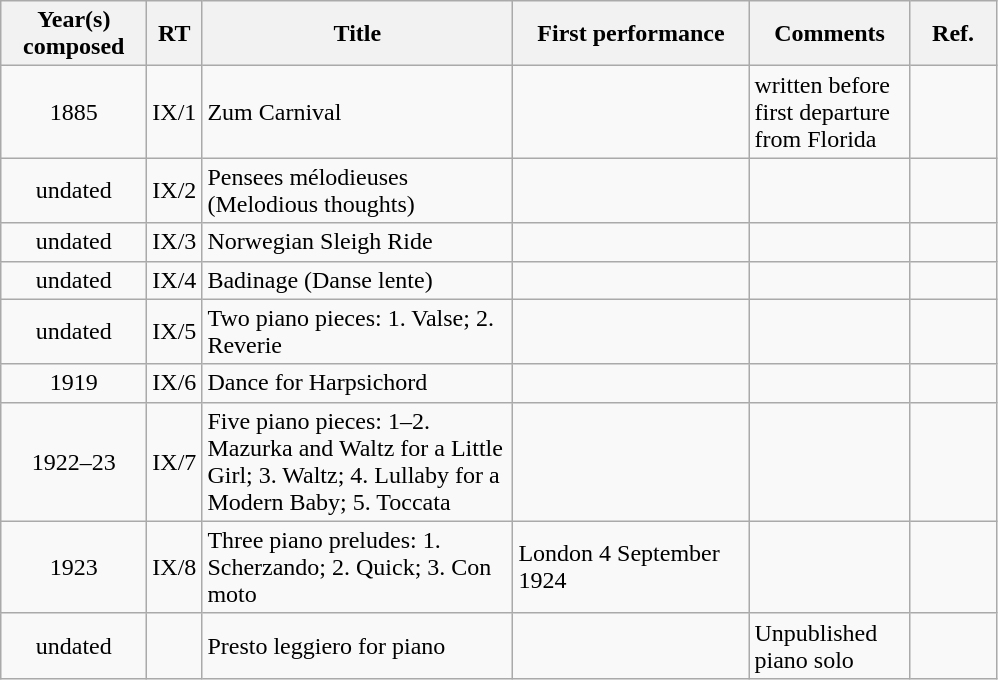<table Class = "wikitable sortable">
<tr>
<th width="90">Year(s) composed</th>
<th>RT</th>
<th width="200">Title</th>
<th width="150">First performance</th>
<th width="100">Comments</th>
<th width= "50">Ref.</th>
</tr>
<tr>
<td align= "center">1885</td>
<td>IX/1</td>
<td>Zum Carnival</td>
<td></td>
<td>written before first departure from Florida</td>
<td></td>
</tr>
<tr>
<td align= "center">undated</td>
<td>IX/2</td>
<td>Pensees mélodieuses (Melodious thoughts)</td>
<td></td>
<td></td>
<td></td>
</tr>
<tr>
<td align= "center">undated</td>
<td>IX/3</td>
<td>Norwegian Sleigh Ride</td>
<td></td>
<td></td>
<td></td>
</tr>
<tr>
<td align= "center">undated</td>
<td>IX/4</td>
<td>Badinage (Danse lente)</td>
<td></td>
<td></td>
<td></td>
</tr>
<tr>
<td align= "center">undated</td>
<td>IX/5</td>
<td>Two piano pieces: 1. Valse; 2. Reverie</td>
<td></td>
<td></td>
<td></td>
</tr>
<tr>
<td align= "center">1919</td>
<td>IX/6</td>
<td>Dance for Harpsichord</td>
<td></td>
<td></td>
<td></td>
</tr>
<tr>
<td align= "center">1922–23</td>
<td>IX/7</td>
<td>Five piano pieces: 1–2. Mazurka and Waltz for a Little Girl; 3. Waltz; 4. Lullaby for a Modern Baby; 5. Toccata</td>
<td></td>
<td></td>
<td></td>
</tr>
<tr>
<td align= "center">1923</td>
<td>IX/8</td>
<td>Three piano preludes: 1. Scherzando; 2. Quick; 3. Con moto</td>
<td>London 4 September 1924</td>
<td></td>
<td></td>
</tr>
<tr>
<td align= "center">undated</td>
<td></td>
<td>Presto leggiero for piano</td>
<td></td>
<td>Unpublished piano solo</td>
<td></td>
</tr>
</table>
